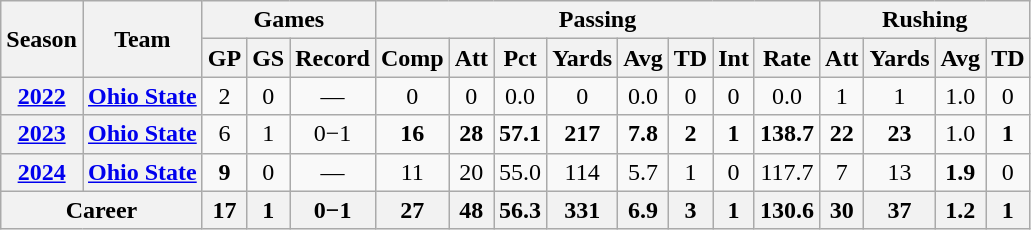<table class="wikitable" style="text-align:center;">
<tr>
<th rowspan="2">Season</th>
<th rowspan="2">Team</th>
<th colspan="3">Games</th>
<th colspan="8">Passing</th>
<th colspan="4">Rushing</th>
</tr>
<tr>
<th>GP</th>
<th>GS</th>
<th>Record</th>
<th>Comp</th>
<th>Att</th>
<th>Pct</th>
<th>Yards</th>
<th>Avg</th>
<th>TD</th>
<th>Int</th>
<th>Rate</th>
<th>Att</th>
<th>Yards</th>
<th>Avg</th>
<th>TD</th>
</tr>
<tr>
<th><a href='#'>2022</a></th>
<th><a href='#'>Ohio State</a></th>
<td>2</td>
<td>0</td>
<td>—</td>
<td>0</td>
<td>0</td>
<td>0.0</td>
<td>0</td>
<td>0.0</td>
<td>0</td>
<td>0</td>
<td>0.0</td>
<td>1</td>
<td>1</td>
<td>1.0</td>
<td>0</td>
</tr>
<tr>
<th><a href='#'>2023</a></th>
<th><a href='#'>Ohio State</a></th>
<td>6</td>
<td>1</td>
<td>0−1</td>
<td><strong>16</strong></td>
<td><strong>28</strong></td>
<td><strong>57.1</strong></td>
<td><strong>217</strong></td>
<td><strong>7.8</strong></td>
<td><strong>2</strong></td>
<td><strong>1</strong></td>
<td><strong>138.7</strong></td>
<td><strong>22</strong></td>
<td><strong>23</strong></td>
<td>1.0</td>
<td><strong>1</strong></td>
</tr>
<tr>
<th><a href='#'>2024</a></th>
<th><a href='#'>Ohio State</a></th>
<td><strong>9</strong></td>
<td>0</td>
<td>—</td>
<td>11</td>
<td>20</td>
<td>55.0</td>
<td>114</td>
<td>5.7</td>
<td>1</td>
<td>0</td>
<td>117.7</td>
<td>7</td>
<td>13</td>
<td><strong>1.9</strong></td>
<td>0</td>
</tr>
<tr>
<th colspan="2">Career</th>
<th>17</th>
<th>1</th>
<th>0−1</th>
<th>27</th>
<th>48</th>
<th>56.3</th>
<th>331</th>
<th>6.9</th>
<th>3</th>
<th>1</th>
<th>130.6</th>
<th>30</th>
<th>37</th>
<th>1.2</th>
<th>1</th>
</tr>
</table>
